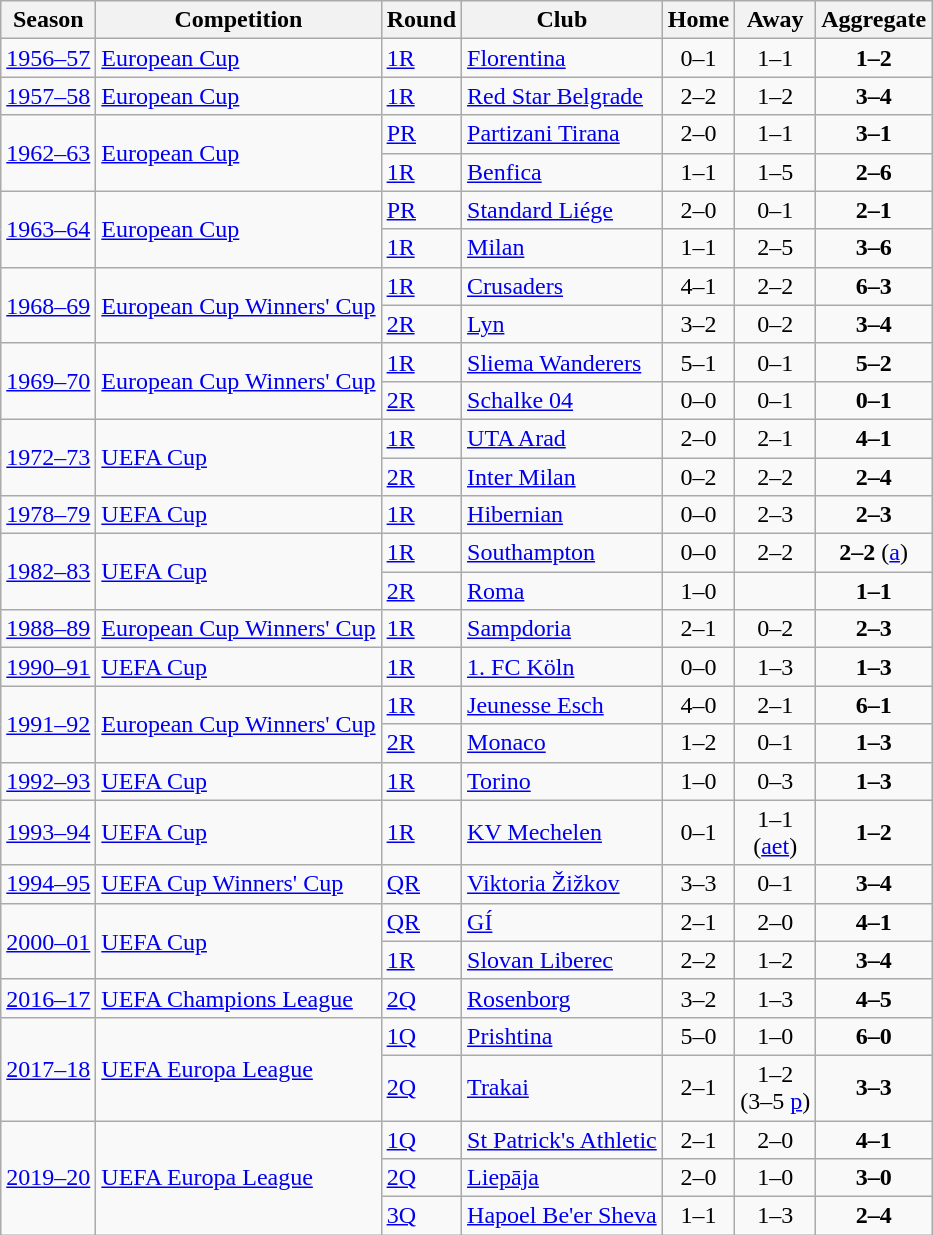<table class="wikitable">
<tr>
<th>Season</th>
<th>Competition</th>
<th>Round</th>
<th>Club</th>
<th>Home</th>
<th>Away</th>
<th>Aggregate</th>
</tr>
<tr>
<td><a href='#'>1956–57</a></td>
<td><a href='#'>European Cup</a></td>
<td><a href='#'>1R</a></td>
<td> <a href='#'>Florentina</a></td>
<td style="text-align:center;">0–1</td>
<td style="text-align:center;">1–1</td>
<td style="text-align:center;"><strong>1–2</strong></td>
</tr>
<tr>
<td><a href='#'>1957–58</a></td>
<td><a href='#'>European Cup</a></td>
<td><a href='#'>1R</a></td>
<td> <a href='#'>Red Star Belgrade</a></td>
<td style="text-align:center;">2–2</td>
<td style="text-align:center;">1–2</td>
<td style="text-align:center;"><strong>3–4</strong></td>
</tr>
<tr>
<td rowspan="2"><a href='#'>1962–63</a></td>
<td rowspan="2"><a href='#'>European Cup</a></td>
<td><a href='#'>PR</a></td>
<td> <a href='#'>Partizani Tirana</a></td>
<td style="text-align:center;">2–0</td>
<td style="text-align:center;">1–1</td>
<td style="text-align:center;"><strong>3–1</strong></td>
</tr>
<tr>
<td><a href='#'>1R</a></td>
<td> <a href='#'>Benfica</a></td>
<td style="text-align:center;">1–1</td>
<td style="text-align:center;">1–5</td>
<td style="text-align:center;"><strong>2–6</strong></td>
</tr>
<tr>
<td rowspan="2"><a href='#'>1963–64</a></td>
<td rowspan="2"><a href='#'>European Cup</a></td>
<td><a href='#'>PR</a></td>
<td> <a href='#'>Standard Liége</a></td>
<td style="text-align:center;">2–0</td>
<td style="text-align:center;">0–1</td>
<td style="text-align:center;"><strong>2–1</strong></td>
</tr>
<tr>
<td><a href='#'>1R</a></td>
<td> <a href='#'>Milan</a></td>
<td style="text-align:center;">1–1</td>
<td style="text-align:center;">2–5</td>
<td style="text-align:center;"><strong>3–6</strong></td>
</tr>
<tr>
<td rowspan="2"><a href='#'>1968–69</a></td>
<td rowspan="2"><a href='#'>European Cup Winners' Cup</a></td>
<td><a href='#'>1R</a></td>
<td> <a href='#'>Crusaders</a></td>
<td style="text-align:center;">4–1</td>
<td style="text-align:center;">2–2</td>
<td style="text-align:center;"><strong>6–3</strong></td>
</tr>
<tr>
<td><a href='#'>2R</a></td>
<td> <a href='#'>Lyn</a></td>
<td style="text-align:center;">3–2</td>
<td style="text-align:center;">0–2</td>
<td style="text-align:center;"><strong>3–4</strong></td>
</tr>
<tr>
<td rowspan="2"><a href='#'>1969–70</a></td>
<td rowspan="2"><a href='#'>European Cup Winners' Cup</a></td>
<td><a href='#'>1R</a></td>
<td> <a href='#'>Sliema Wanderers</a></td>
<td style="text-align:center;">5–1</td>
<td style="text-align:center;">0–1</td>
<td style="text-align:center;"><strong>5–2</strong></td>
</tr>
<tr>
<td><a href='#'>2R</a></td>
<td> <a href='#'>Schalke 04</a></td>
<td style="text-align:center;">0–0</td>
<td style="text-align:center;">0–1</td>
<td style="text-align:center;"><strong>0–1</strong></td>
</tr>
<tr>
<td rowspan="2"><a href='#'>1972–73</a></td>
<td rowspan="2"><a href='#'>UEFA Cup</a></td>
<td><a href='#'>1R</a></td>
<td> <a href='#'>UTA Arad</a></td>
<td style="text-align:center;">2–0</td>
<td style="text-align:center;">2–1</td>
<td style="text-align:center;"><strong>4–1</strong></td>
</tr>
<tr>
<td><a href='#'>2R</a></td>
<td> <a href='#'>Inter Milan</a></td>
<td style="text-align:center;">0–2</td>
<td style="text-align:center;">2–2</td>
<td style="text-align:center;"><strong>2–4</strong></td>
</tr>
<tr>
<td><a href='#'>1978–79</a></td>
<td><a href='#'>UEFA Cup</a></td>
<td><a href='#'>1R</a></td>
<td> <a href='#'>Hibernian</a></td>
<td style="text-align:center;">0–0</td>
<td style="text-align:center;">2–3</td>
<td style="text-align:center;"><strong>2–3</strong></td>
</tr>
<tr>
<td rowspan="2"><a href='#'>1982–83</a></td>
<td rowspan="2"><a href='#'>UEFA Cup</a></td>
<td><a href='#'>1R</a></td>
<td> <a href='#'>Southampton</a></td>
<td style="text-align:center;">0–0</td>
<td style="text-align:center;">2–2</td>
<td style="text-align:center;"><strong>2–2</strong> (<a href='#'>a</a>)</td>
</tr>
<tr>
<td><a href='#'>2R</a></td>
<td> <a href='#'>Roma</a></td>
<td style="text-align:center;">1–0</td>
<td style="text-align:center;"></td>
<td style="text-align:center;"><strong>1–1</strong></td>
</tr>
<tr>
<td><a href='#'>1988–89</a></td>
<td><a href='#'>European Cup Winners' Cup</a></td>
<td><a href='#'>1R</a></td>
<td> <a href='#'>Sampdoria</a></td>
<td style="text-align:center;">2–1</td>
<td style="text-align:center;">0–2</td>
<td style="text-align:center;"><strong>2–3</strong></td>
</tr>
<tr>
<td><a href='#'>1990–91</a></td>
<td><a href='#'>UEFA Cup</a></td>
<td><a href='#'>1R</a></td>
<td> <a href='#'>1. FC Köln</a></td>
<td style="text-align:center;">0–0</td>
<td style="text-align:center;">1–3</td>
<td style="text-align:center;"><strong>1–3</strong></td>
</tr>
<tr>
<td rowspan="2"><a href='#'>1991–92</a></td>
<td rowspan="2"><a href='#'>European Cup Winners' Cup</a></td>
<td><a href='#'>1R</a></td>
<td> <a href='#'>Jeunesse Esch</a></td>
<td style="text-align:center;">4–0</td>
<td style="text-align:center;">2–1</td>
<td style="text-align:center;"><strong>6–1</strong></td>
</tr>
<tr>
<td><a href='#'>2R</a></td>
<td> <a href='#'>Monaco</a></td>
<td style="text-align:center;">1–2</td>
<td style="text-align:center;">0–1</td>
<td style="text-align:center;"><strong>1–3</strong></td>
</tr>
<tr>
<td><a href='#'>1992–93</a></td>
<td><a href='#'>UEFA Cup</a></td>
<td><a href='#'>1R</a></td>
<td> <a href='#'>Torino</a></td>
<td style="text-align:center;">1–0</td>
<td style="text-align:center;">0–3</td>
<td style="text-align:center;"><strong>1–3</strong></td>
</tr>
<tr>
<td><a href='#'>1993–94</a></td>
<td><a href='#'>UEFA Cup</a></td>
<td><a href='#'>1R</a></td>
<td> <a href='#'>KV Mechelen</a></td>
<td style="text-align:center;">0–1</td>
<td style="text-align:center;">1–1<br> (<a href='#'>aet</a>)</td>
<td style="text-align:center;"><strong>1–2</strong></td>
</tr>
<tr>
<td><a href='#'>1994–95</a></td>
<td><a href='#'>UEFA Cup Winners' Cup</a></td>
<td><a href='#'>QR</a></td>
<td> <a href='#'>Viktoria Žižkov</a></td>
<td style="text-align:center;">3–3</td>
<td style="text-align:center;">0–1</td>
<td style="text-align:center;"><strong>3–4</strong></td>
</tr>
<tr>
<td rowspan="2"><a href='#'>2000–01</a></td>
<td rowspan="2"><a href='#'>UEFA Cup</a></td>
<td><a href='#'>QR</a></td>
<td> <a href='#'>GÍ</a></td>
<td style="text-align:center;">2–1</td>
<td style="text-align:center;">2–0</td>
<td style="text-align:center;"><strong>4–1</strong></td>
</tr>
<tr>
<td><a href='#'>1R</a></td>
<td> <a href='#'>Slovan Liberec</a></td>
<td style="text-align:center;">2–2</td>
<td style="text-align:center;">1–2</td>
<td style="text-align:center;"><strong>3–4</strong></td>
</tr>
<tr>
<td><a href='#'>2016–17</a></td>
<td><a href='#'>UEFA Champions League</a></td>
<td><a href='#'>2Q</a></td>
<td> <a href='#'>Rosenborg</a></td>
<td style="text-align:center;">3–2</td>
<td style="text-align:center;">1–3</td>
<td style="text-align:center;"><strong>4–5</strong></td>
</tr>
<tr>
<td rowspan="2"><a href='#'>2017–18</a></td>
<td rowspan="2"><a href='#'>UEFA Europa League</a></td>
<td><a href='#'>1Q</a></td>
<td> <a href='#'>Prishtina</a></td>
<td style="text-align:center;">5–0</td>
<td style="text-align:center;">1–0</td>
<td style="text-align:center;"><strong>6–0</strong></td>
</tr>
<tr>
<td><a href='#'>2Q</a></td>
<td> <a href='#'>Trakai</a></td>
<td style="text-align:center;">2–1</td>
<td style="text-align:center;">1–2 <br> (3–5 <a href='#'>p</a>)</td>
<td style="text-align:center;"><strong>3–3</strong></td>
</tr>
<tr>
<td rowspan="3"><a href='#'>2019–20</a></td>
<td rowspan="3"><a href='#'>UEFA Europa League</a></td>
<td><a href='#'>1Q</a></td>
<td> <a href='#'>St Patrick's Athletic</a></td>
<td style="text-align:center;">2–1</td>
<td style="text-align:center;">2–0</td>
<td style="text-align:center;"><strong>4–1</strong></td>
</tr>
<tr>
<td><a href='#'>2Q</a></td>
<td> <a href='#'>Liepāja</a></td>
<td style="text-align:center;">2–0</td>
<td style="text-align:center;">1–0</td>
<td style="text-align:center;"><strong>3–0</strong></td>
</tr>
<tr>
<td><a href='#'>3Q</a></td>
<td> <a href='#'>Hapoel Be'er Sheva</a></td>
<td style="text-align:center;">1–1</td>
<td style="text-align:center;">1–3</td>
<td style="text-align:center;"><strong>2–4</strong></td>
</tr>
</table>
